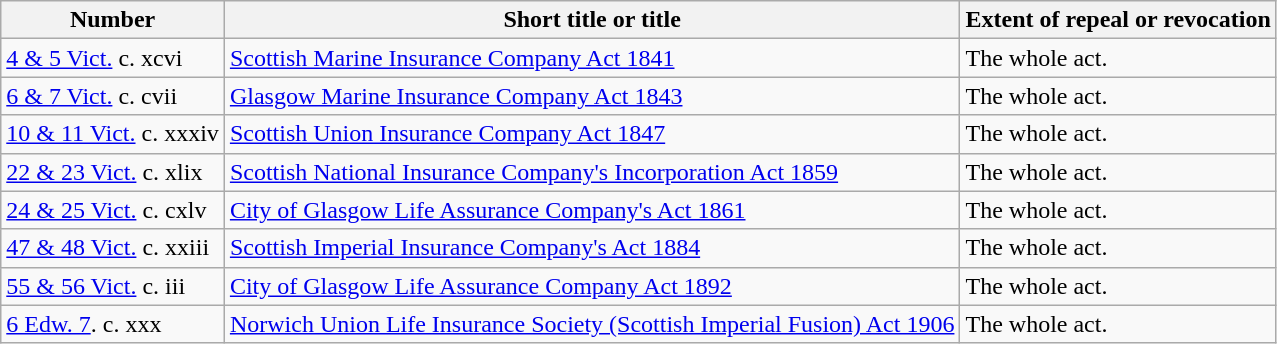<table class="wikitable">
<tr>
<th>Number</th>
<th>Short title or title</th>
<th>Extent of repeal or revocation</th>
</tr>
<tr>
<td><a href='#'>4 & 5 Vict.</a> c. xcvi</td>
<td><a href='#'>Scottish Marine Insurance Company Act 1841</a></td>
<td>The whole act.</td>
</tr>
<tr>
<td><a href='#'>6 & 7 Vict.</a> c. cvii</td>
<td><a href='#'>Glasgow Marine Insurance Company Act 1843</a></td>
<td>The whole act.</td>
</tr>
<tr>
<td><a href='#'>10 & 11 Vict.</a> c. xxxiv</td>
<td><a href='#'>Scottish Union Insurance Company Act 1847</a></td>
<td>The whole act.</td>
</tr>
<tr>
<td><a href='#'>22 & 23 Vict.</a> c. xlix</td>
<td><a href='#'>Scottish National Insurance Company's Incorporation Act 1859</a></td>
<td>The whole act.</td>
</tr>
<tr>
<td><a href='#'>24 & 25 Vict.</a> c. cxlv</td>
<td><a href='#'>City of Glasgow Life Assurance Company's Act 1861</a></td>
<td>The whole act.</td>
</tr>
<tr>
<td><a href='#'>47 & 48 Vict.</a> c. xxiii</td>
<td><a href='#'>Scottish Imperial Insurance Company's Act 1884</a></td>
<td>The whole act.</td>
</tr>
<tr>
<td><a href='#'>55 & 56 Vict.</a> c. iii</td>
<td><a href='#'>City of Glasgow Life Assurance Company Act 1892</a></td>
<td>The whole act.</td>
</tr>
<tr>
<td><a href='#'>6 Edw. 7</a>. c. xxx</td>
<td><a href='#'>Norwich Union Life Insurance Society (Scottish Imperial Fusion) Act 1906</a></td>
<td>The whole act.</td>
</tr>
</table>
